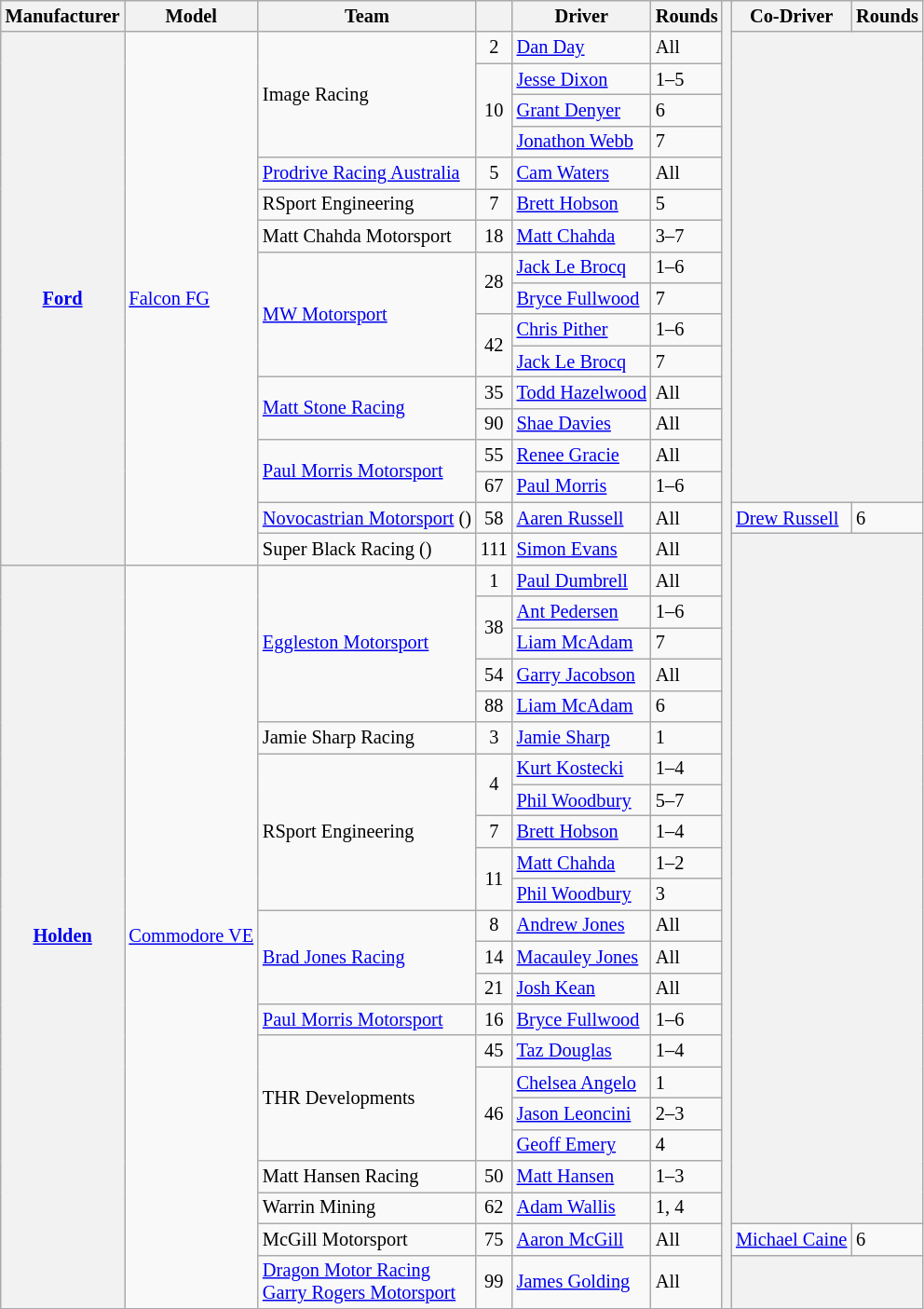<table class="wikitable" style="font-size: 85%">
<tr>
<th>Manufacturer</th>
<th>Model</th>
<th>Team</th>
<th valign="middle"></th>
<th>Driver</th>
<th>Rounds</th>
<th rowspan=41></th>
<th>Co-Driver</th>
<th>Rounds</th>
</tr>
<tr>
<th rowspan=17><a href='#'>Ford</a></th>
<td rowspan=17><a href='#'>Falcon FG</a></td>
<td rowspan=4>Image Racing</td>
<td align="middle">2</td>
<td> <a href='#'>Dan Day</a></td>
<td>All</td>
<th rowspan=15 colspan=2></th>
</tr>
<tr>
<td align="middle" rowspan=3>10</td>
<td> <a href='#'>Jesse Dixon</a></td>
<td>1–5</td>
</tr>
<tr>
<td> <a href='#'>Grant Denyer</a></td>
<td>6</td>
</tr>
<tr>
<td> <a href='#'>Jonathon Webb</a></td>
<td>7</td>
</tr>
<tr>
<td><a href='#'>Prodrive Racing Australia</a></td>
<td align="middle">5</td>
<td> <a href='#'>Cam Waters</a></td>
<td>All</td>
</tr>
<tr>
<td>RSport Engineering</td>
<td align="middle">7</td>
<td> <a href='#'>Brett Hobson</a></td>
<td>5</td>
</tr>
<tr>
<td>Matt Chahda Motorsport</td>
<td align="middle">18</td>
<td> <a href='#'>Matt Chahda</a></td>
<td>3–7</td>
</tr>
<tr>
<td rowspan=4><a href='#'>MW Motorsport</a></td>
<td align="middle" rowspan=2>28</td>
<td> <a href='#'>Jack Le Brocq</a></td>
<td>1–6</td>
</tr>
<tr>
<td> <a href='#'>Bryce Fullwood</a></td>
<td>7</td>
</tr>
<tr>
<td align="middle" rowspan=2>42</td>
<td> <a href='#'>Chris Pither</a></td>
<td>1–6</td>
</tr>
<tr>
<td> <a href='#'>Jack Le Brocq</a></td>
<td>7</td>
</tr>
<tr>
<td rowspan=2><a href='#'>Matt Stone Racing</a></td>
<td align="middle">35</td>
<td> <a href='#'>Todd Hazelwood</a></td>
<td>All</td>
</tr>
<tr>
<td align="middle">90</td>
<td> <a href='#'>Shae Davies</a></td>
<td>All</td>
</tr>
<tr>
<td rowspan=2><a href='#'>Paul Morris Motorsport</a></td>
<td align="middle">55</td>
<td> <a href='#'>Renee Gracie</a></td>
<td>All</td>
</tr>
<tr>
<td align="middle">67</td>
<td> <a href='#'>Paul Morris</a></td>
<td>1–6</td>
</tr>
<tr>
<td><a href='#'>Novocastrian Motorsport</a> ()</td>
<td align="middle">58</td>
<td> <a href='#'>Aaren Russell</a></td>
<td>All</td>
<td> <a href='#'>Drew Russell</a></td>
<td>6</td>
</tr>
<tr>
<td>Super Black Racing ()</td>
<td align="middle">111</td>
<td> <a href='#'>Simon Evans</a></td>
<td>All</td>
<th rowspan=22 colspan=2></th>
</tr>
<tr>
<th rowspan=23><a href='#'>Holden</a></th>
<td rowspan=23><a href='#'>Commodore VE</a></td>
<td rowspan=5><a href='#'>Eggleston Motorsport</a></td>
<td align="middle">1</td>
<td> <a href='#'>Paul Dumbrell</a></td>
<td>All</td>
</tr>
<tr>
<td align="middle" rowspan=2>38</td>
<td> <a href='#'>Ant Pedersen</a></td>
<td>1–6</td>
</tr>
<tr>
<td> <a href='#'>Liam McAdam</a></td>
<td>7</td>
</tr>
<tr>
<td align="middle">54</td>
<td> <a href='#'>Garry Jacobson</a></td>
<td>All</td>
</tr>
<tr>
<td align="middle">88</td>
<td> <a href='#'>Liam McAdam</a></td>
<td>6</td>
</tr>
<tr>
<td>Jamie Sharp Racing</td>
<td align="middle">3</td>
<td> <a href='#'>Jamie Sharp</a></td>
<td>1</td>
</tr>
<tr>
<td rowspan=5>RSport Engineering</td>
<td align="middle" rowspan=2>4</td>
<td> <a href='#'>Kurt Kostecki</a></td>
<td>1–4</td>
</tr>
<tr>
<td> <a href='#'>Phil Woodbury</a></td>
<td>5–7</td>
</tr>
<tr>
<td align="middle">7</td>
<td> <a href='#'>Brett Hobson</a></td>
<td>1–4</td>
</tr>
<tr>
<td align="middle" rowspan=2>11</td>
<td> <a href='#'>Matt Chahda</a></td>
<td>1–2</td>
</tr>
<tr>
<td> <a href='#'>Phil Woodbury</a></td>
<td>3</td>
</tr>
<tr>
<td rowspan=3><a href='#'>Brad Jones Racing</a></td>
<td align="middle">8</td>
<td> <a href='#'>Andrew Jones</a></td>
<td>All</td>
</tr>
<tr>
<td align="middle">14</td>
<td> <a href='#'>Macauley Jones</a></td>
<td>All</td>
</tr>
<tr>
<td align="middle">21</td>
<td> <a href='#'>Josh Kean</a></td>
<td>All</td>
</tr>
<tr>
<td><a href='#'>Paul Morris Motorsport</a></td>
<td align="middle">16</td>
<td> <a href='#'>Bryce Fullwood</a></td>
<td>1–6</td>
</tr>
<tr>
<td rowspan=4>THR Developments</td>
<td align="middle">45</td>
<td> <a href='#'>Taz Douglas</a></td>
<td>1–4</td>
</tr>
<tr>
<td align="middle" rowspan=3>46</td>
<td> <a href='#'>Chelsea Angelo</a></td>
<td>1</td>
</tr>
<tr>
<td> <a href='#'>Jason Leoncini</a></td>
<td>2–3</td>
</tr>
<tr>
<td> <a href='#'>Geoff Emery</a></td>
<td>4</td>
</tr>
<tr>
<td>Matt Hansen Racing</td>
<td align="middle">50</td>
<td> <a href='#'>Matt Hansen</a></td>
<td>1–3</td>
</tr>
<tr>
<td>Warrin Mining</td>
<td align="middle">62</td>
<td> <a href='#'>Adam Wallis</a></td>
<td>1, 4</td>
</tr>
<tr>
<td>McGill Motorsport</td>
<td align="middle">75</td>
<td> <a href='#'>Aaron McGill</a></td>
<td>All</td>
<td> <a href='#'>Michael Caine</a></td>
<td>6</td>
</tr>
<tr>
<td><a href='#'>Dragon Motor Racing</a><br><a href='#'>Garry Rogers Motorsport</a></td>
<td align="middle">99</td>
<td> <a href='#'>James Golding</a></td>
<td>All</td>
<th colspan=2></th>
</tr>
</table>
